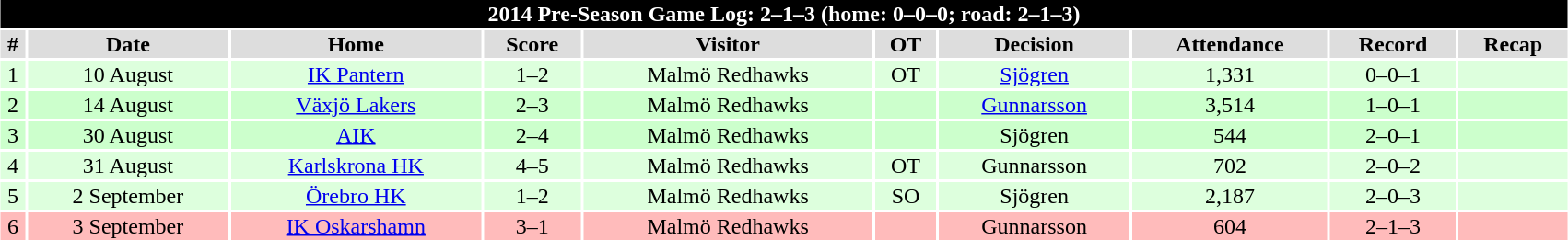<table class="toccolours collapsible collapsed"  style="width:90%; clear:both; margin:1.5em auto; text-align:center;">
<tr>
<th colspan=10 style="background:#000000; color: #FFFFFF;">2014 Pre-Season Game Log: 2–1–3 (home: 0–0–0; road: 2–1–3)</th>
</tr>
<tr style="text-align:center; background:#ddd;">
<th>#</th>
<th>Date</th>
<th>Home</th>
<th>Score</th>
<th>Visitor</th>
<th>OT</th>
<th>Decision</th>
<th>Attendance</th>
<th>Record</th>
<th>Recap</th>
</tr>
<tr style="text-align:center; background:#DDFFDD">
<td>1</td>
<td>10 August</td>
<td><a href='#'>IK Pantern</a></td>
<td>1–2</td>
<td>Malmö Redhawks</td>
<td>OT</td>
<td><a href='#'>Sjögren</a></td>
<td>1,331</td>
<td>0–0–1</td>
<td></td>
</tr>
<tr style="text-align:center; background:#CCFFCC">
<td>2</td>
<td>14 August</td>
<td><a href='#'>Växjö Lakers</a></td>
<td>2–3</td>
<td>Malmö Redhawks</td>
<td></td>
<td><a href='#'>Gunnarsson</a></td>
<td>3,514</td>
<td>1–0–1</td>
<td></td>
</tr>
<tr style="text-align:center; background:#CCFFCC">
<td>3</td>
<td>30 August</td>
<td><a href='#'>AIK</a></td>
<td>2–4</td>
<td>Malmö Redhawks</td>
<td></td>
<td>Sjögren</td>
<td>544</td>
<td>2–0–1</td>
<td></td>
</tr>
<tr style="text-align:center; background:#DDFFDD">
<td>4</td>
<td>31 August</td>
<td><a href='#'>Karlskrona HK</a></td>
<td>4–5</td>
<td>Malmö Redhawks</td>
<td>OT</td>
<td>Gunnarsson</td>
<td>702</td>
<td>2–0–2</td>
<td></td>
</tr>
<tr style="text-align:center; background:#DDFFDD">
<td>5</td>
<td>2 September</td>
<td><a href='#'>Örebro HK</a></td>
<td>1–2</td>
<td>Malmö Redhawks</td>
<td>SO</td>
<td>Sjögren</td>
<td>2,187</td>
<td>2–0–3</td>
<td></td>
</tr>
<tr style="text-align:center; background:#FFBBBB">
<td>6</td>
<td>3 September</td>
<td><a href='#'>IK Oskarshamn</a></td>
<td>3–1</td>
<td>Malmö Redhawks</td>
<td></td>
<td>Gunnarsson</td>
<td>604</td>
<td>2–1–3</td>
<td></td>
</tr>
</table>
